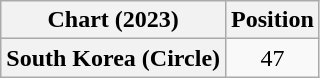<table class="wikitable plainrowheaders" style="text-align:center">
<tr>
<th scope="col">Chart (2023)</th>
<th scope="col">Position</th>
</tr>
<tr>
<th scope="row">South Korea (Circle)</th>
<td>47</td>
</tr>
</table>
